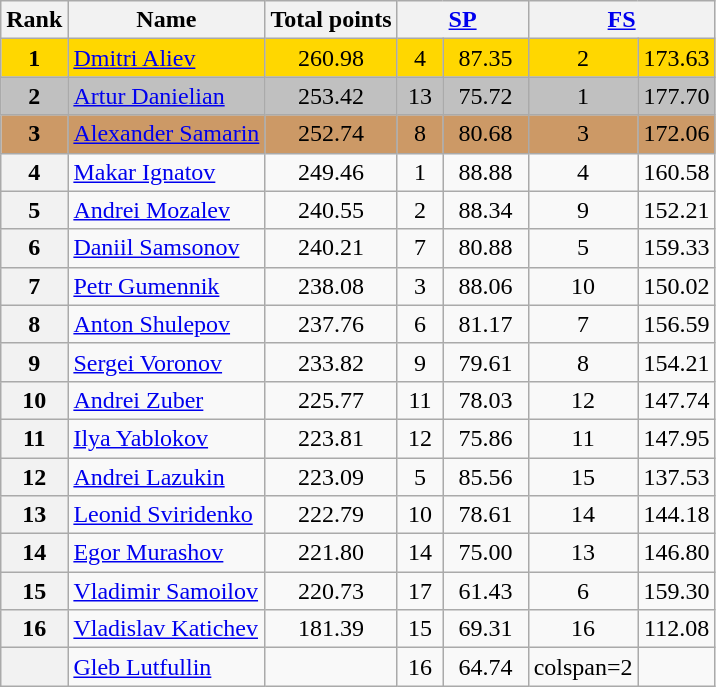<table class="wikitable sortable">
<tr>
<th>Rank</th>
<th>Name</th>
<th>Total points</th>
<th colspan="2" width="80px"><a href='#'>SP</a></th>
<th colspan="2" width="80px"><a href='#'>FS</a></th>
</tr>
<tr bgcolor="gold">
<td align="center"><strong>1</strong></td>
<td><a href='#'>Dmitri Aliev</a></td>
<td align="center">260.98</td>
<td align="center">4</td>
<td align="center">87.35</td>
<td align="center">2</td>
<td align="center">173.63</td>
</tr>
<tr bgcolor="silver">
<td align="center"><strong>2</strong></td>
<td><a href='#'>Artur Danielian</a></td>
<td align="center">253.42</td>
<td align="center">13</td>
<td align="center">75.72</td>
<td align="center">1</td>
<td align="center">177.70</td>
</tr>
<tr bgcolor="cc9966">
<td align="center"><strong>3</strong></td>
<td><a href='#'>Alexander Samarin</a></td>
<td align="center">252.74</td>
<td align="center">8</td>
<td align="center">80.68</td>
<td align="center">3</td>
<td align="center">172.06</td>
</tr>
<tr>
<th>4</th>
<td><a href='#'>Makar Ignatov</a></td>
<td align="center">249.46</td>
<td align="center">1</td>
<td align="center">88.88</td>
<td align="center">4</td>
<td align="center">160.58</td>
</tr>
<tr>
<th>5</th>
<td><a href='#'>Andrei Mozalev</a></td>
<td align="center">240.55</td>
<td align="center">2</td>
<td align="center">88.34</td>
<td align="center">9</td>
<td align="center">152.21</td>
</tr>
<tr>
<th>6</th>
<td><a href='#'>Daniil Samsonov</a></td>
<td align="center">240.21</td>
<td align="center">7</td>
<td align="center">80.88</td>
<td align="center">5</td>
<td align="center">159.33</td>
</tr>
<tr>
<th>7</th>
<td><a href='#'>Petr Gumennik</a></td>
<td align="center">238.08</td>
<td align="center">3</td>
<td align="center">88.06</td>
<td align="center">10</td>
<td align="center">150.02</td>
</tr>
<tr>
<th>8</th>
<td><a href='#'>Anton Shulepov</a></td>
<td align="center">237.76</td>
<td align="center">6</td>
<td align="center">81.17</td>
<td align="center">7</td>
<td align="center">156.59</td>
</tr>
<tr>
<th>9</th>
<td><a href='#'>Sergei Voronov</a></td>
<td align="center">233.82</td>
<td align="center">9</td>
<td align="center">79.61</td>
<td align="center">8</td>
<td align="center">154.21</td>
</tr>
<tr>
<th>10</th>
<td><a href='#'>Andrei Zuber</a></td>
<td align="center">225.77</td>
<td align="center">11</td>
<td align="center">78.03</td>
<td align="center">12</td>
<td align="center">147.74</td>
</tr>
<tr>
<th>11</th>
<td><a href='#'>Ilya Yablokov</a></td>
<td align="center">223.81</td>
<td align="center">12</td>
<td align="center">75.86</td>
<td align="center">11</td>
<td align="center">147.95</td>
</tr>
<tr>
<th>12</th>
<td><a href='#'>Andrei Lazukin</a></td>
<td align="center">223.09</td>
<td align="center">5</td>
<td align="center">85.56</td>
<td align="center">15</td>
<td align="center">137.53</td>
</tr>
<tr>
<th>13</th>
<td><a href='#'>Leonid Sviridenko</a></td>
<td align="center">222.79</td>
<td align="center">10</td>
<td align="center">78.61</td>
<td align="center">14</td>
<td align="center">144.18</td>
</tr>
<tr>
<th>14</th>
<td><a href='#'>Egor Murashov</a></td>
<td align="center">221.80</td>
<td align="center">14</td>
<td align="center">75.00</td>
<td align="center">13</td>
<td align="center">146.80</td>
</tr>
<tr>
<th>15</th>
<td><a href='#'>Vladimir Samoilov</a></td>
<td align="center">220.73</td>
<td align="center">17</td>
<td align="center">61.43</td>
<td align="center">6</td>
<td align="center">159.30</td>
</tr>
<tr>
<th>16</th>
<td><a href='#'>Vladislav Katichev</a></td>
<td align="center">181.39</td>
<td align="center">15</td>
<td align="center">69.31</td>
<td align="center">16</td>
<td align="center">112.08</td>
</tr>
<tr>
<th></th>
<td><a href='#'>Gleb Lutfullin</a></td>
<td></td>
<td align="center">16</td>
<td align="center">64.74</td>
<td>colspan=2 </td>
</tr>
</table>
